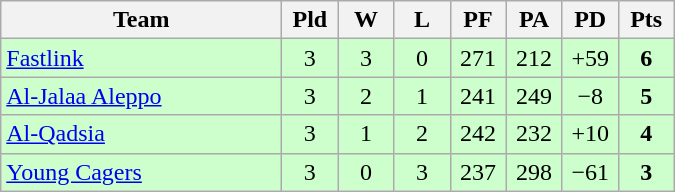<table class=wikitable style="text-align:center">
<tr>
<th width=180>Team</th>
<th width=30>Pld</th>
<th width=30>W</th>
<th width=30>L</th>
<th width=30>PF</th>
<th width=30>PA</th>
<th width=30>PD</th>
<th width=30>Pts</th>
</tr>
<tr bgcolor="#ccffcc">
<td align="left"> <a href='#'>Fastlink</a></td>
<td>3</td>
<td>3</td>
<td>0</td>
<td>271</td>
<td>212</td>
<td>+59</td>
<td><strong>6</strong></td>
</tr>
<tr bgcolor="#ccffcc">
<td align="left"> <a href='#'>Al-Jalaa Aleppo</a></td>
<td>3</td>
<td>2</td>
<td>1</td>
<td>241</td>
<td>249</td>
<td>−8</td>
<td><strong>5</strong></td>
</tr>
<tr bgcolor="#ccffcc">
<td align="left"> <a href='#'>Al-Qadsia</a></td>
<td>3</td>
<td>1</td>
<td>2</td>
<td>242</td>
<td>232</td>
<td>+10</td>
<td><strong>4</strong></td>
</tr>
<tr bgcolor="#ccffcc">
<td align="left"> <a href='#'>Young Cagers</a></td>
<td>3</td>
<td>0</td>
<td>3</td>
<td>237</td>
<td>298</td>
<td>−61</td>
<td><strong>3</strong></td>
</tr>
</table>
